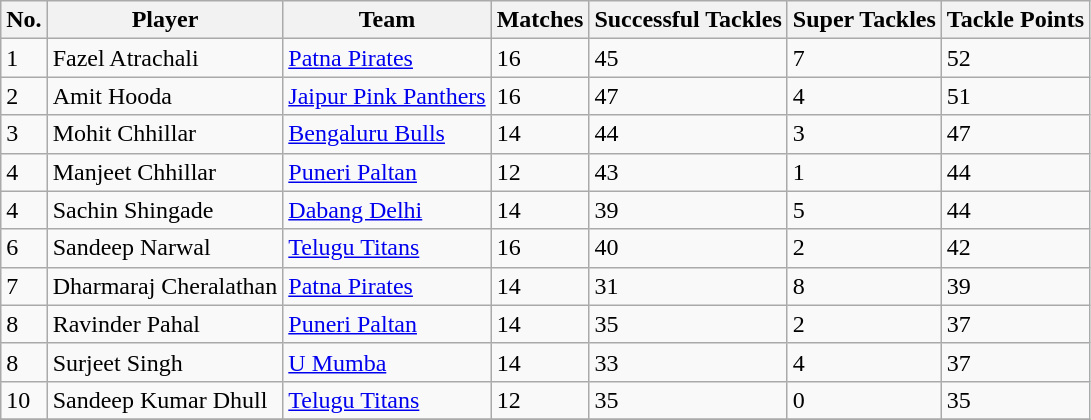<table class="wikitable sortable">
<tr>
<th>No.</th>
<th>Player</th>
<th>Team</th>
<th>Matches</th>
<th>Successful Tackles</th>
<th>Super Tackles</th>
<th>Tackle Points</th>
</tr>
<tr>
<td>1</td>
<td>Fazel Atrachali</td>
<td><a href='#'>Patna Pirates</a></td>
<td>16</td>
<td>45</td>
<td>7</td>
<td>52</td>
</tr>
<tr>
<td>2</td>
<td>Amit Hooda</td>
<td><a href='#'>Jaipur Pink Panthers</a></td>
<td>16</td>
<td>47</td>
<td>4</td>
<td>51</td>
</tr>
<tr>
<td>3</td>
<td>Mohit Chhillar</td>
<td><a href='#'>Bengaluru Bulls</a></td>
<td>14</td>
<td>44</td>
<td>3</td>
<td>47</td>
</tr>
<tr>
<td>4</td>
<td>Manjeet Chhillar</td>
<td><a href='#'>Puneri Paltan</a></td>
<td>12</td>
<td>43</td>
<td>1</td>
<td>44</td>
</tr>
<tr>
<td>4</td>
<td>Sachin Shingade</td>
<td><a href='#'>Dabang Delhi</a></td>
<td>14</td>
<td>39</td>
<td>5</td>
<td>44</td>
</tr>
<tr>
<td>6</td>
<td>Sandeep Narwal</td>
<td><a href='#'>Telugu Titans</a></td>
<td>16</td>
<td>40</td>
<td>2</td>
<td>42</td>
</tr>
<tr>
<td>7</td>
<td>Dharmaraj Cheralathan</td>
<td><a href='#'>Patna Pirates</a></td>
<td>14</td>
<td>31</td>
<td>8</td>
<td>39</td>
</tr>
<tr>
<td>8</td>
<td>Ravinder Pahal</td>
<td><a href='#'>Puneri Paltan</a></td>
<td>14</td>
<td>35</td>
<td>2</td>
<td>37</td>
</tr>
<tr>
<td>8</td>
<td>Surjeet Singh</td>
<td><a href='#'>U Mumba</a></td>
<td>14</td>
<td>33</td>
<td>4</td>
<td>37</td>
</tr>
<tr>
<td>10</td>
<td>Sandeep Kumar Dhull</td>
<td><a href='#'>Telugu Titans</a></td>
<td>12</td>
<td>35</td>
<td>0</td>
<td>35</td>
</tr>
<tr>
</tr>
</table>
